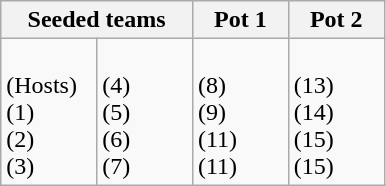<table class="wikitable">
<tr>
<th colspan=2>Seeded teams</th>
<th width=25%>Pot 1</th>
<th width=25%>Pot 2</th>
</tr>
<tr>
<td width=25%><br> (Hosts)<br>
 (1)<br>
 (2)<br>
 (3)</td>
<td width=25%><br> (4)<br>
 (5)<br>
 (6)<br>
 (7)</td>
<td><br> (8)<br>
 (9)<br>
 (11)<br>
 (11)</td>
<td><br> (13)<br>
 (14)<br>
 (15)<br>
 (15)</td>
</tr>
</table>
